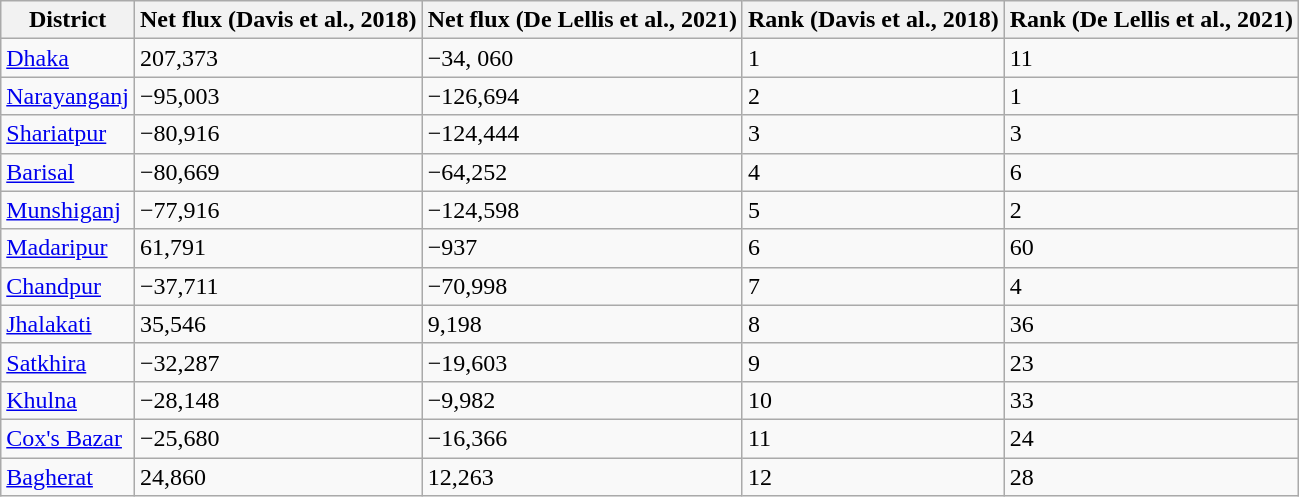<table class="wikitable">
<tr>
<th>District</th>
<th>Net flux (Davis et al., 2018)</th>
<th>Net flux (De Lellis et al., 2021)</th>
<th>Rank (Davis et al., 2018)</th>
<th>Rank (De Lellis et al., 2021)</th>
</tr>
<tr>
<td><a href='#'>Dhaka</a></td>
<td>207,373</td>
<td>−34, 060</td>
<td>1</td>
<td>11</td>
</tr>
<tr>
<td><a href='#'>Narayanganj</a></td>
<td>−95,003</td>
<td>−126,694</td>
<td>2</td>
<td>1</td>
</tr>
<tr>
<td><a href='#'>Shariatpur</a></td>
<td>−80,916</td>
<td>−124,444</td>
<td>3</td>
<td>3</td>
</tr>
<tr>
<td><a href='#'>Barisal</a></td>
<td>−80,669</td>
<td>−64,252</td>
<td>4</td>
<td>6</td>
</tr>
<tr>
<td><a href='#'>Munshiganj</a></td>
<td>−77,916</td>
<td>−124,598</td>
<td>5</td>
<td>2</td>
</tr>
<tr>
<td><a href='#'>Madaripur</a></td>
<td>61,791</td>
<td>−937</td>
<td>6</td>
<td>60</td>
</tr>
<tr>
<td><a href='#'>Chandpur</a></td>
<td>−37,711</td>
<td>−70,998</td>
<td>7</td>
<td>4</td>
</tr>
<tr>
<td><a href='#'>Jhalakati</a></td>
<td>35,546</td>
<td>9,198</td>
<td>8</td>
<td>36</td>
</tr>
<tr>
<td><a href='#'>Satkhira</a></td>
<td>−32,287</td>
<td>−19,603</td>
<td>9</td>
<td>23</td>
</tr>
<tr>
<td><a href='#'>Khulna</a></td>
<td>−28,148</td>
<td>−9,982</td>
<td>10</td>
<td>33</td>
</tr>
<tr>
<td><a href='#'>Cox's Bazar</a></td>
<td>−25,680</td>
<td>−16,366</td>
<td>11</td>
<td>24</td>
</tr>
<tr>
<td><a href='#'>Bagherat</a></td>
<td>24,860</td>
<td>12,263</td>
<td>12</td>
<td>28</td>
</tr>
</table>
